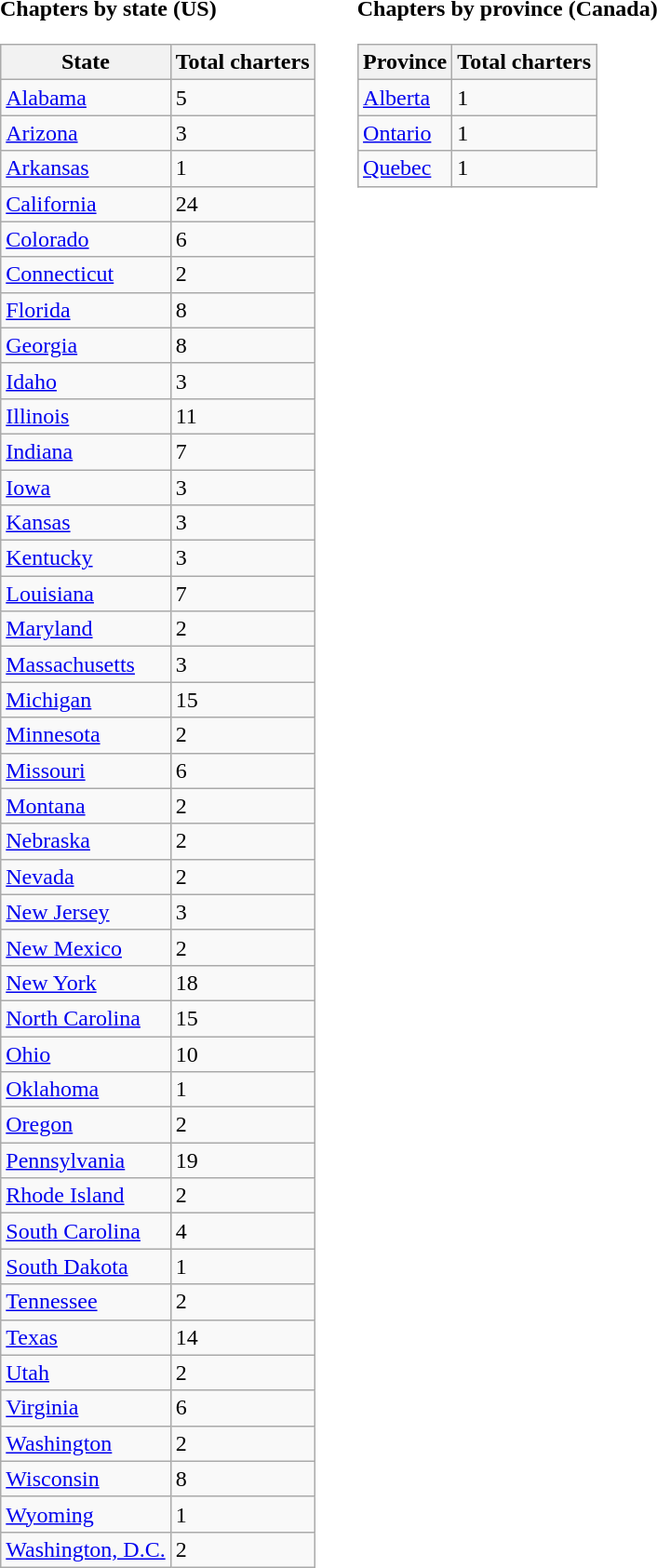<table cellpadding="0">
<tr>
<td><br><strong>Chapters by state (US)</strong><table class="wikitable sortable" border="1">
<tr>
<th scope="col">State</th>
<th scope="col">Total charters</th>
</tr>
<tr>
<td><a href='#'>Alabama</a></td>
<td>5</td>
</tr>
<tr>
<td><a href='#'>Arizona</a></td>
<td>3</td>
</tr>
<tr>
<td><a href='#'>Arkansas</a></td>
<td>1</td>
</tr>
<tr>
<td><a href='#'>California</a></td>
<td>24</td>
</tr>
<tr>
<td><a href='#'>Colorado</a></td>
<td>6</td>
</tr>
<tr>
<td><a href='#'>Connecticut</a></td>
<td>2</td>
</tr>
<tr>
<td><a href='#'>Florida</a></td>
<td>8</td>
</tr>
<tr>
<td><a href='#'>Georgia</a></td>
<td>8</td>
</tr>
<tr>
<td><a href='#'>Idaho</a></td>
<td>3</td>
</tr>
<tr>
<td><a href='#'>Illinois</a></td>
<td>11</td>
</tr>
<tr>
<td><a href='#'>Indiana</a></td>
<td>7</td>
</tr>
<tr>
<td><a href='#'>Iowa</a></td>
<td>3</td>
</tr>
<tr>
<td><a href='#'>Kansas</a></td>
<td>3</td>
</tr>
<tr>
<td><a href='#'>Kentucky</a></td>
<td>3</td>
</tr>
<tr>
<td><a href='#'>Louisiana</a></td>
<td>7</td>
</tr>
<tr>
<td><a href='#'>Maryland</a></td>
<td>2</td>
</tr>
<tr>
<td><a href='#'>Massachusetts</a></td>
<td>3</td>
</tr>
<tr>
<td><a href='#'>Michigan</a></td>
<td>15</td>
</tr>
<tr>
<td><a href='#'>Minnesota</a></td>
<td>2</td>
</tr>
<tr>
<td><a href='#'>Missouri</a></td>
<td>6</td>
</tr>
<tr>
<td><a href='#'>Montana</a></td>
<td>2</td>
</tr>
<tr>
<td><a href='#'>Nebraska</a></td>
<td>2</td>
</tr>
<tr>
<td><a href='#'>Nevada</a></td>
<td>2</td>
</tr>
<tr>
<td><a href='#'>New Jersey</a></td>
<td>3</td>
</tr>
<tr>
<td><a href='#'>New Mexico</a></td>
<td>2</td>
</tr>
<tr>
<td><a href='#'>New York</a></td>
<td>18</td>
</tr>
<tr>
<td><a href='#'>North Carolina</a></td>
<td>15</td>
</tr>
<tr>
<td><a href='#'>Ohio</a></td>
<td>10</td>
</tr>
<tr>
<td><a href='#'>Oklahoma</a></td>
<td>1</td>
</tr>
<tr>
<td><a href='#'>Oregon</a></td>
<td>2</td>
</tr>
<tr>
<td><a href='#'>Pennsylvania</a></td>
<td>19</td>
</tr>
<tr>
<td><a href='#'>Rhode Island</a></td>
<td>2</td>
</tr>
<tr>
<td><a href='#'>South Carolina</a></td>
<td>4</td>
</tr>
<tr>
<td><a href='#'>South Dakota</a></td>
<td>1</td>
</tr>
<tr>
<td><a href='#'>Tennessee</a></td>
<td>2</td>
</tr>
<tr>
<td><a href='#'>Texas</a></td>
<td>14</td>
</tr>
<tr>
<td><a href='#'>Utah</a></td>
<td>2</td>
</tr>
<tr>
<td><a href='#'>Virginia</a></td>
<td>6</td>
</tr>
<tr>
<td><a href='#'>Washington</a></td>
<td>2</td>
</tr>
<tr>
<td><a href='#'>Wisconsin</a></td>
<td>8</td>
</tr>
<tr>
<td><a href='#'>Wyoming</a></td>
<td>1</td>
</tr>
<tr>
<td><a href='#'>Washington, D.C.</a></td>
<td>2</td>
</tr>
</table>
</td>
<td width="10pt"></td>
<td style="vertical-align:top;"><br><strong>Chapters by province (Canada)</strong><table class="wikitable sortable" border="1">
<tr>
<th scope="col">Province</th>
<th scope="col">Total charters</th>
</tr>
<tr>
<td><a href='#'>Alberta</a></td>
<td>1</td>
</tr>
<tr>
<td><a href='#'>Ontario</a></td>
<td>1</td>
</tr>
<tr>
<td><a href='#'>Quebec</a></td>
<td>1</td>
</tr>
</table>
</td>
</tr>
</table>
